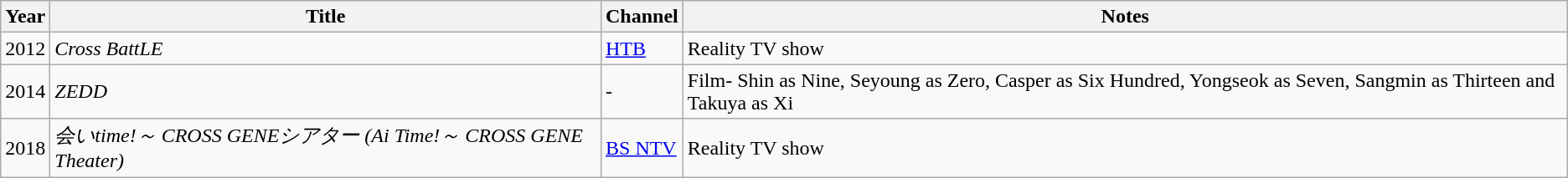<table class="wikitable">
<tr>
<th>Year</th>
<th>Title</th>
<th>Channel</th>
<th>Notes</th>
</tr>
<tr>
<td rowspan=1>2012</td>
<td><em>Cross BattLE</em></td>
<td><a href='#'>HTB</a></td>
<td>Reality TV show</td>
</tr>
<tr>
<td rowspan=1>2014</td>
<td><em>ZEDD</em></td>
<td>-</td>
<td>Film- Shin as Nine, Seyoung as Zero, Casper as Six Hundred, Yongseok as Seven, Sangmin as Thirteen and Takuya as Xi</td>
</tr>
<tr>
<td rowspan=1>2018</td>
<td><em>会いtime!～ CROSS GENEシアター (Ai Time!～ CROSS GENE Theater)</em></td>
<td><a href='#'>BS NTV</a></td>
<td>Reality TV show</td>
</tr>
</table>
